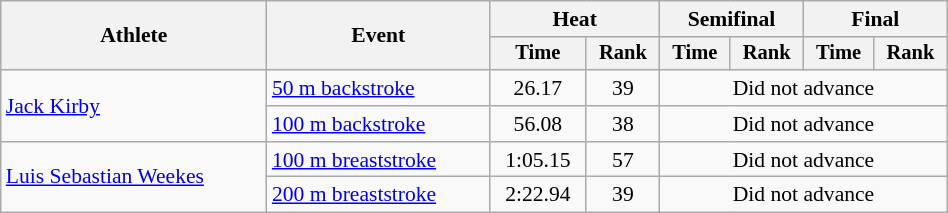<table class="wikitable" style="text-align:center; font-size:90%; width:50%;">
<tr>
<th rowspan="2">Athlete</th>
<th rowspan="2">Event</th>
<th colspan="2">Heat</th>
<th colspan="2">Semifinal</th>
<th colspan="2">Final</th>
</tr>
<tr style="font-size:95%">
<th>Time</th>
<th>Rank</th>
<th>Time</th>
<th>Rank</th>
<th>Time</th>
<th>Rank</th>
</tr>
<tr>
<td align=left rowspan=2><a href='#'>Jack Kirby</a></td>
<td align=left><a href='#'>50 m backstroke</a></td>
<td>26.17</td>
<td>39</td>
<td colspan=4>Did not advance</td>
</tr>
<tr>
<td align=left><a href='#'>100 m backstroke</a></td>
<td>56.08</td>
<td>38</td>
<td colspan=4>Did not advance</td>
</tr>
<tr>
<td align=left rowspan=2><a href='#'>Luis Sebastian Weekes</a></td>
<td align=left><a href='#'>100 m breaststroke</a></td>
<td>1:05.15</td>
<td>57</td>
<td colspan=4>Did not advance</td>
</tr>
<tr>
<td align=left><a href='#'>200 m breaststroke</a></td>
<td>2:22.94</td>
<td>39</td>
<td colspan=4>Did not advance</td>
</tr>
</table>
